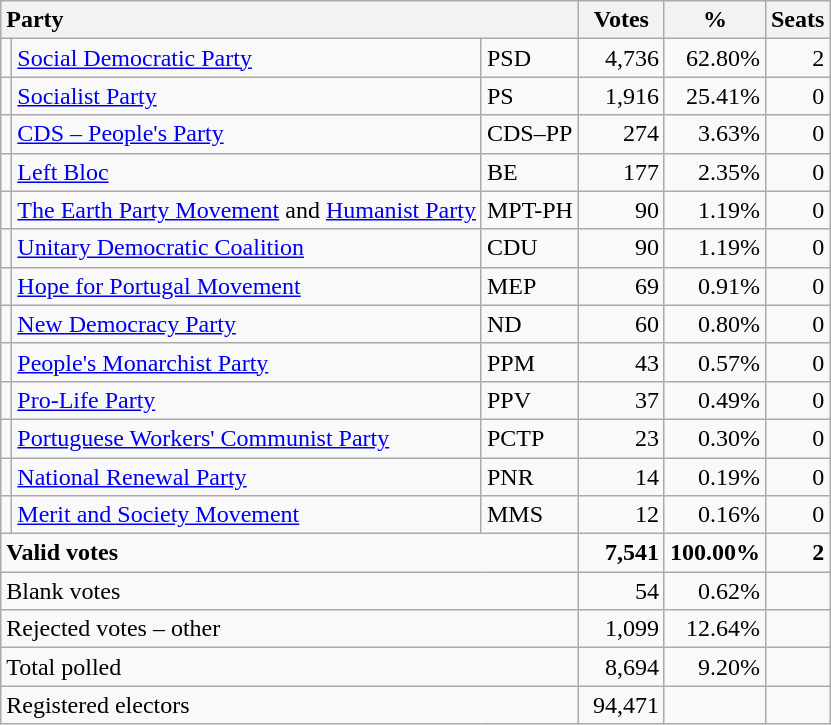<table class="wikitable" border="1" style="text-align:right;">
<tr>
<th style="text-align:left;" colspan=3>Party</th>
<th align=center width="50">Votes</th>
<th align=center width="50">%</th>
<th align=center>Seats</th>
</tr>
<tr>
<td></td>
<td align=left><a href='#'>Social Democratic Party</a></td>
<td align=left>PSD</td>
<td>4,736</td>
<td>62.80%</td>
<td>2</td>
</tr>
<tr>
<td></td>
<td align=left><a href='#'>Socialist Party</a></td>
<td align=left>PS</td>
<td>1,916</td>
<td>25.41%</td>
<td>0</td>
</tr>
<tr>
<td></td>
<td align=left><a href='#'>CDS – People's Party</a></td>
<td align=left style="white-space: nowrap;">CDS–PP</td>
<td>274</td>
<td>3.63%</td>
<td>0</td>
</tr>
<tr>
<td></td>
<td align=left><a href='#'>Left Bloc</a></td>
<td align=left>BE</td>
<td>177</td>
<td>2.35%</td>
<td>0</td>
</tr>
<tr>
<td></td>
<td align=left><a href='#'>The Earth Party Movement</a> and <a href='#'>Humanist Party</a></td>
<td align=left>MPT-PH</td>
<td>90</td>
<td>1.19%</td>
<td>0</td>
</tr>
<tr>
<td></td>
<td align=left style="white-space: nowrap;"><a href='#'>Unitary Democratic Coalition</a></td>
<td align=left>CDU</td>
<td>90</td>
<td>1.19%</td>
<td>0</td>
</tr>
<tr>
<td></td>
<td align=left><a href='#'>Hope for Portugal Movement</a></td>
<td align=left>MEP</td>
<td>69</td>
<td>0.91%</td>
<td>0</td>
</tr>
<tr>
<td></td>
<td align=left><a href='#'>New Democracy Party</a></td>
<td align=left>ND</td>
<td>60</td>
<td>0.80%</td>
<td>0</td>
</tr>
<tr>
<td></td>
<td align=left><a href='#'>People's Monarchist Party</a></td>
<td align=left>PPM</td>
<td>43</td>
<td>0.57%</td>
<td>0</td>
</tr>
<tr>
<td></td>
<td align=left><a href='#'>Pro-Life Party</a></td>
<td align=left>PPV</td>
<td>37</td>
<td>0.49%</td>
<td>0</td>
</tr>
<tr>
<td></td>
<td align=left><a href='#'>Portuguese Workers' Communist Party</a></td>
<td align=left>PCTP</td>
<td>23</td>
<td>0.30%</td>
<td>0</td>
</tr>
<tr>
<td></td>
<td align=left><a href='#'>National Renewal Party</a></td>
<td align=left>PNR</td>
<td>14</td>
<td>0.19%</td>
<td>0</td>
</tr>
<tr>
<td></td>
<td align=left><a href='#'>Merit and Society Movement</a></td>
<td align=left>MMS</td>
<td>12</td>
<td>0.16%</td>
<td>0</td>
</tr>
<tr style="font-weight:bold">
<td align=left colspan=3>Valid votes</td>
<td>7,541</td>
<td>100.00%</td>
<td>2</td>
</tr>
<tr>
<td align=left colspan=3>Blank votes</td>
<td>54</td>
<td>0.62%</td>
<td></td>
</tr>
<tr>
<td align=left colspan=3>Rejected votes – other</td>
<td>1,099</td>
<td>12.64%</td>
<td></td>
</tr>
<tr>
<td align=left colspan=3>Total polled</td>
<td>8,694</td>
<td>9.20%</td>
<td></td>
</tr>
<tr>
<td align=left colspan=3>Registered electors</td>
<td>94,471</td>
<td></td>
<td></td>
</tr>
</table>
